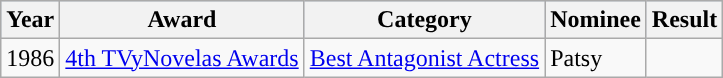<table class="wikitable">
<tr style="background:#b0c4de;">
<th>Year</th>
<th>Award</th>
<th>Category</th>
<th>Nominee</th>
<th>Result</th>
</tr>
<tr>
<td>1986</td>
<td><a href='#'>4th TVyNovelas Awards</a></td>
<td><a href='#'>Best Antagonist Actress</a></td>
<td>Patsy</td>
<td></td>
</tr>
</table>
